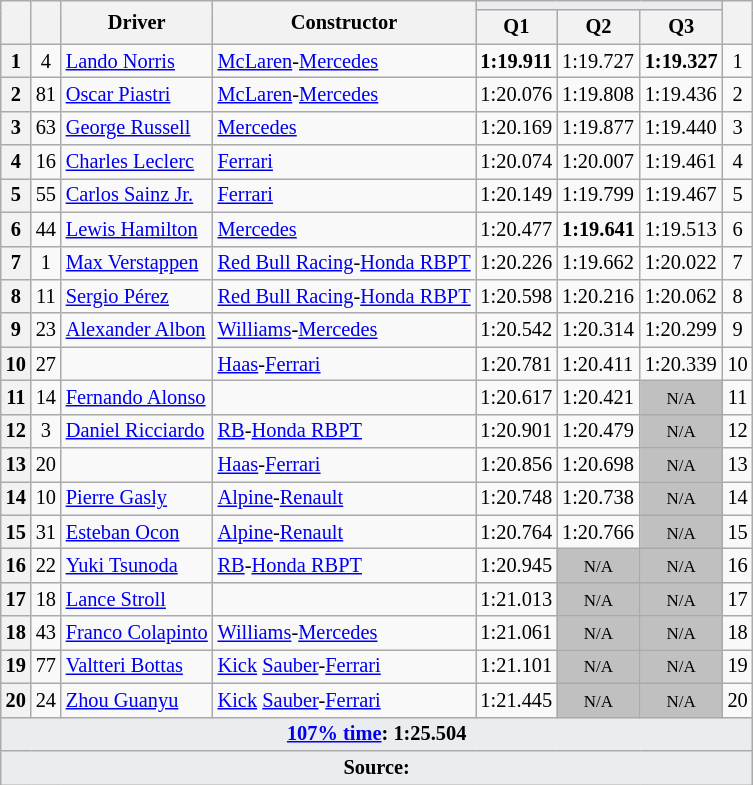<table class="wikitable sortable" style="font-size: 85%;">
<tr>
<th rowspan="2"></th>
<th rowspan="2"></th>
<th rowspan="2">Driver</th>
<th rowspan="2">Constructor</th>
<th colspan="3" style="background:#eaecf0; text-align:center;"></th>
<th rowspan="2"></th>
</tr>
<tr>
<th scope="col">Q1</th>
<th scope="col">Q2</th>
<th scope="col">Q3</th>
</tr>
<tr>
<th scope="row">1</th>
<td align="center">4</td>
<td data-sort-value="nor"> <a href='#'>Lando Norris</a></td>
<td><a href='#'>McLaren</a>-<a href='#'>Mercedes</a></td>
<td><strong>1:19.911</strong></td>
<td>1:19.727</td>
<td><strong>1:19.327</strong></td>
<td align="center">1</td>
</tr>
<tr>
<th scope="row">2</th>
<td align="center">81</td>
<td data-sort-value="pia"> <a href='#'>Oscar Piastri</a></td>
<td><a href='#'>McLaren</a>-<a href='#'>Mercedes</a></td>
<td>1:20.076</td>
<td>1:19.808</td>
<td>1:19.436</td>
<td align="center">2</td>
</tr>
<tr>
<th scope="row">3</th>
<td align="center">63</td>
<td data-sort-value="rus"> <a href='#'>George Russell</a></td>
<td><a href='#'>Mercedes</a></td>
<td>1:20.169</td>
<td>1:19.877</td>
<td>1:19.440</td>
<td align="center">3</td>
</tr>
<tr>
<th scope="row">4</th>
<td align="center">16</td>
<td data-sort-value="lec"> <a href='#'>Charles Leclerc</a></td>
<td><a href='#'>Ferrari</a></td>
<td>1:20.074</td>
<td>1:20.007</td>
<td>1:19.461</td>
<td align="center">4</td>
</tr>
<tr>
<th scope="row">5</th>
<td align="center">55</td>
<td data-sort-value="sai"> <a href='#'>Carlos Sainz Jr.</a></td>
<td><a href='#'>Ferrari</a></td>
<td>1:20.149</td>
<td>1:19.799</td>
<td>1:19.467</td>
<td align="center">5</td>
</tr>
<tr>
<th scope="row">6</th>
<td align="center">44</td>
<td data-sort-value="ham"> <a href='#'>Lewis Hamilton</a></td>
<td><a href='#'>Mercedes</a></td>
<td>1:20.477</td>
<td><strong>1:19.641</strong></td>
<td>1:19.513</td>
<td align="center">6</td>
</tr>
<tr>
<th scope="row">7</th>
<td align="center">1</td>
<td data-sort-value="ver"> <a href='#'>Max Verstappen</a></td>
<td><a href='#'>Red Bull Racing</a>-<a href='#'>Honda RBPT</a></td>
<td>1:20.226</td>
<td>1:19.662</td>
<td>1:20.022</td>
<td align="center">7</td>
</tr>
<tr>
<th scope="row">8</th>
<td align="center">11</td>
<td data-sort-value="per"> <a href='#'>Sergio Pérez</a></td>
<td><a href='#'>Red Bull Racing</a>-<a href='#'>Honda RBPT</a></td>
<td>1:20.598</td>
<td>1:20.216</td>
<td>1:20.062</td>
<td align="center">8</td>
</tr>
<tr>
<th scope="row">9</th>
<td align="center">23</td>
<td> <a href='#'>Alexander Albon</a></td>
<td><a href='#'>Williams</a>-<a href='#'>Mercedes</a></td>
<td>1:20.542</td>
<td>1:20.314</td>
<td>1:20.299</td>
<td align="center">9</td>
</tr>
<tr>
<th scope="row">10</th>
<td align="center">27</td>
<td data-sort-value="hul"></td>
<td><a href='#'>Haas</a>-<a href='#'>Ferrari</a></td>
<td>1:20.781</td>
<td>1:20.411</td>
<td>1:20.339</td>
<td align="center">10</td>
</tr>
<tr>
<th scope="row">11</th>
<td align="center">14</td>
<td data-sort-value="alo"> <a href='#'>Fernando Alonso</a></td>
<td></td>
<td>1:20.617</td>
<td>1:20.421</td>
<td data-sort-value="12" align="center" style="background: silver"><small>N/A</small></td>
<td align="center">11</td>
</tr>
<tr>
<th scope="row">12</th>
<td align="center">3</td>
<td data-sort-value="ris"> <a href='#'>Daniel Ricciardo</a></td>
<td><a href='#'>RB</a>-<a href='#'>Honda RBPT</a></td>
<td>1:20.901</td>
<td>1:20.479</td>
<td data-sort-value="16" align="center" style="background: silver"><small>N/A</small></td>
<td align="center">12</td>
</tr>
<tr>
<th scope="row">13</th>
<td align="center">20</td>
<td data-sort-value="mag"></td>
<td><a href='#'>Haas</a>-<a href='#'>Ferrari</a></td>
<td>1:20.856</td>
<td>1:20.698</td>
<td data-sort-value="15" align="center" style="background: silver"><small>N/A</small></td>
<td align="center">13</td>
</tr>
<tr>
<th scope="row">14</th>
<td align="center">10</td>
<td data-sort-value="gas"> <a href='#'>Pierre Gasly</a></td>
<td><a href='#'>Alpine</a>-<a href='#'>Renault</a></td>
<td>1:20.748</td>
<td>1:20.738</td>
<td data-sort-value="15" align="center" style="background: silver"><small>N/A</small></td>
<td align="center">14</td>
</tr>
<tr>
<th scope="row">15</th>
<td align="center">31</td>
<td data-sort-value="oco"> <a href='#'>Esteban Ocon</a></td>
<td><a href='#'>Alpine</a>-<a href='#'>Renault</a></td>
<td>1:20.764</td>
<td>1:20.766</td>
<td data-sort-value="17" align="center" style="background: silver"><small>N/A</small></td>
<td align="center">15</td>
</tr>
<tr>
<th scope="row">16</th>
<td align="center">22</td>
<td data-sort-value="tsu"> <a href='#'>Yuki Tsunoda</a></td>
<td><a href='#'>RB</a>-<a href='#'>Honda RBPT</a></td>
<td>1:20.945</td>
<td data-sort-value="13" align="center" style="background: silver"><small>N/A</small></td>
<td data-sort-value="13" align="center" style="background: silver"><small>N/A</small></td>
<td align="center">16</td>
</tr>
<tr>
<th scope="row">17</th>
<td align="center">18</td>
<td data-sort-value="str"> <a href='#'>Lance Stroll</a></td>
<td></td>
<td>1:21.013</td>
<td data-sort-value="13" align="center" style="background: silver"><small>N/A</small></td>
<td data-sort-value="13" align="center" style="background: silver"><small>N/A</small></td>
<td align="center">17</td>
</tr>
<tr>
<th scope="row">18</th>
<td align="center">43</td>
<td> <a href='#'>Franco Colapinto</a></td>
<td><a href='#'>Williams</a>-<a href='#'>Mercedes</a></td>
<td>1:21.061</td>
<td data-sort-value="19" align="center" style="background: silver"><small>N/A</small></td>
<td data-sort-value="19" align="center" style="background: silver"><small>N/A</small></td>
<td align="center">18</td>
</tr>
<tr>
<th scope="row">19</th>
<td align="center">77</td>
<td data-sort-value="bot"> <a href='#'>Valtteri Bottas</a></td>
<td><a href='#'>Kick</a> <a href='#'>Sauber</a>-<a href='#'>Ferrari</a></td>
<td>1:21.101</td>
<td data-sort-value="18" align="center" style="background: silver"><small>N/A</small></td>
<td data-sort-value="18" align="center" style="background: silver"><small>N/A</small></td>
<td align="center">19</td>
</tr>
<tr>
<th scope="row">20</th>
<td align="center">24</td>
<td data-sort-value="zho"> <a href='#'>Zhou Guanyu</a></td>
<td><a href='#'>Kick</a> <a href='#'>Sauber</a>-<a href='#'>Ferrari</a></td>
<td>1:21.445</td>
<td data-sort-value="19" align="center" style="background: silver"><small>N/A</small></td>
<td data-sort-value="19" align="center" style="background: silver"><small>N/A</small></td>
<td align="center">20</td>
</tr>
<tr class="sortbottom">
<td colspan="8" style="background-color:#eaecf0;text-align:center"><strong><a href='#'>107% time</a>: 1:25.504</strong></td>
</tr>
<tr class="sortbottom">
<td colspan="8" style="background-color:#eaecf0;text-align:center"><strong>Source:</strong></td>
</tr>
</table>
